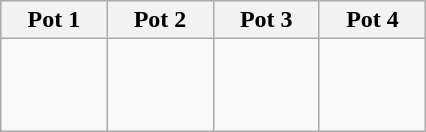<table class="wikitable">
<tr>
<th width=15%>Pot 1</th>
<th width=15%>Pot 2</th>
<th width=15%>Pot 3</th>
<th width=15%>Pot 4</th>
</tr>
<tr>
<td valign="top"><br><br><br></td>
<td valign="top"><br><br><br></td>
<td valign="top"><br><br><br></td>
<td valign="top"><br><br><br></td>
</tr>
</table>
